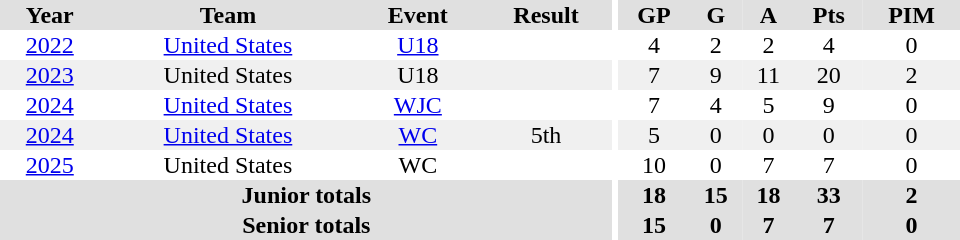<table border="0" cellpadding="1" cellspacing="0" ID="Table3" style="text-align:center; width:40em;">
<tr bgcolor="#e0e0e0">
<th>Year</th>
<th>Team</th>
<th>Event</th>
<th>Result</th>
<th rowspan="99" bgcolor="#ffffff"></th>
<th>GP</th>
<th>G</th>
<th>A</th>
<th>Pts</th>
<th>PIM</th>
</tr>
<tr>
<td><a href='#'>2022</a></td>
<td><a href='#'>United States</a></td>
<td><a href='#'>U18</a></td>
<td></td>
<td>4</td>
<td>2</td>
<td>2</td>
<td>4</td>
<td>0</td>
</tr>
<tr bgcolor="#f0f0f0">
<td><a href='#'>2023</a></td>
<td>United States</td>
<td>U18</td>
<td></td>
<td>7</td>
<td>9</td>
<td>11</td>
<td>20</td>
<td>2</td>
</tr>
<tr>
<td><a href='#'>2024</a></td>
<td><a href='#'>United States</a></td>
<td><a href='#'>WJC</a></td>
<td></td>
<td>7</td>
<td>4</td>
<td>5</td>
<td>9</td>
<td>0</td>
</tr>
<tr bgcolor="#f0f0f0">
<td><a href='#'>2024</a></td>
<td><a href='#'>United States</a></td>
<td><a href='#'>WC</a></td>
<td>5th</td>
<td>5</td>
<td>0</td>
<td>0</td>
<td>0</td>
<td>0</td>
</tr>
<tr>
<td><a href='#'>2025</a></td>
<td>United States</td>
<td>WC</td>
<td></td>
<td>10</td>
<td>0</td>
<td>7</td>
<td>7</td>
<td>0</td>
</tr>
<tr bgcolor="#e0e0e0">
<th colspan="4">Junior totals</th>
<th>18</th>
<th>15</th>
<th>18</th>
<th>33</th>
<th>2</th>
</tr>
<tr bgcolor="#e0e0e0">
<th colspan="4">Senior totals</th>
<th>15</th>
<th>0</th>
<th>7</th>
<th>7</th>
<th>0</th>
</tr>
</table>
